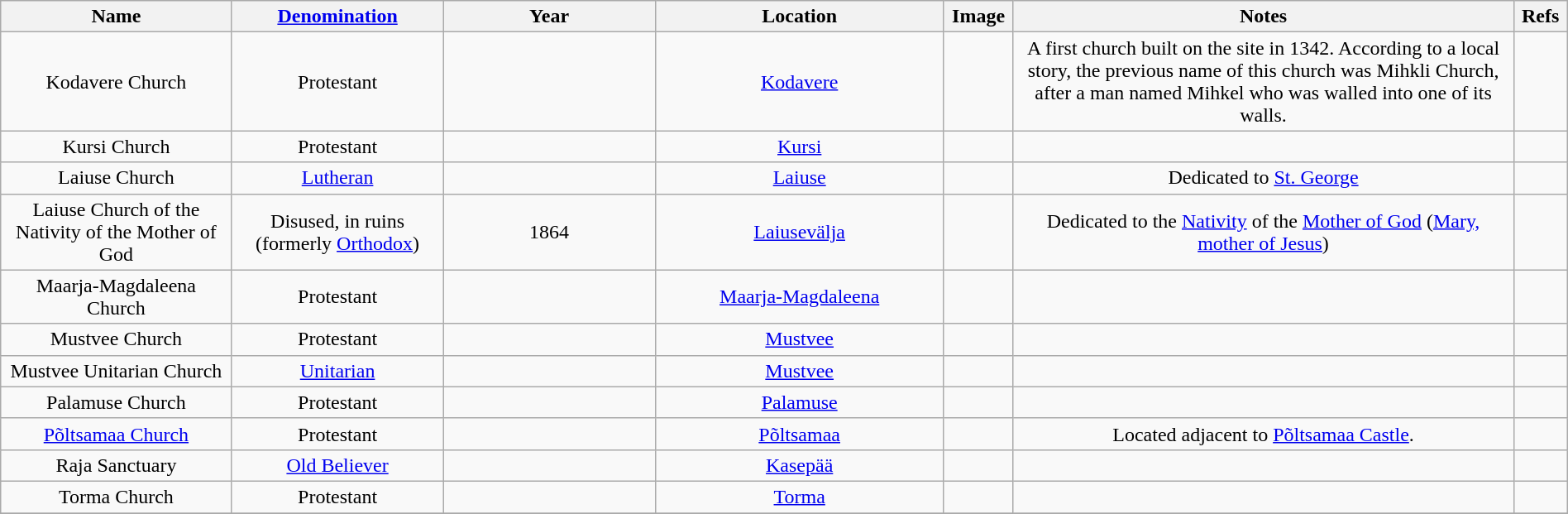<table class="wikitable sortable" style="width:100%; text-align: center">
<tr>
<th width = 12%>Name</th>
<th width = 11%><a href='#'>Denomination</a></th>
<th width = 11%>Year</th>
<th width = 15%>Location</th>
<th width =  2% class="unsortable">Image</th>
<th width = 26% class="unsortable">Notes</th>
<th width =  2% class="unsortable">Refs</th>
</tr>
<tr>
<td>Kodavere Church</td>
<td>Protestant</td>
<td></td>
<td><a href='#'>Kodavere</a><br></td>
<td></td>
<td>A first church built on the site in 1342. According to a local story, the previous name of this church was Mihkli Church, after a man named Mihkel who was walled into one of its walls.</td>
<td></td>
</tr>
<tr>
<td>Kursi Church</td>
<td>Protestant</td>
<td></td>
<td><a href='#'>Kursi</a><br></td>
<td></td>
<td></td>
<td></td>
</tr>
<tr>
<td>Laiuse Church</td>
<td><a href='#'>Lutheran</a></td>
<td></td>
<td><a href='#'>Laiuse</a><br></td>
<td></td>
<td>Dedicated to <a href='#'>St. George</a></td>
<td></td>
</tr>
<tr>
<td>Laiuse Church of the Nativity of the Mother of God</td>
<td>Disused, in ruins<br>(formerly <a href='#'>Orthodox</a>)</td>
<td>1864</td>
<td><a href='#'>Laiusevälja</a><br></td>
<td></td>
<td>Dedicated to the <a href='#'>Nativity</a> of the <a href='#'>Mother of God</a> (<a href='#'>Mary, mother of Jesus</a>)</td>
<td></td>
</tr>
<tr>
<td>Maarja-Magdaleena Church</td>
<td>Protestant</td>
<td></td>
<td><a href='#'>Maarja-Magdaleena</a><br></td>
<td></td>
<td></td>
<td></td>
</tr>
<tr>
<td>Mustvee Church</td>
<td>Protestant</td>
<td></td>
<td><a href='#'>Mustvee</a><br></td>
<td></td>
<td></td>
<td></td>
</tr>
<tr>
<td>Mustvee Unitarian Church</td>
<td><a href='#'>Unitarian</a></td>
<td></td>
<td><a href='#'>Mustvee</a></td>
<td></td>
<td></td>
<td></td>
</tr>
<tr>
<td>Palamuse Church</td>
<td>Protestant</td>
<td></td>
<td><a href='#'>Palamuse</a><br></td>
<td></td>
<td></td>
<td></td>
</tr>
<tr>
<td><a href='#'>Põltsamaa Church</a></td>
<td>Protestant</td>
<td></td>
<td><a href='#'>Põltsamaa</a><br></td>
<td></td>
<td>Located adjacent to <a href='#'>Põltsamaa Castle</a>.</td>
<td></td>
</tr>
<tr>
<td>Raja Sanctuary</td>
<td><a href='#'>Old Believer</a></td>
<td></td>
<td><a href='#'>Kasepää</a><br></td>
<td></td>
<td></td>
<td></td>
</tr>
<tr>
<td>Torma Church</td>
<td>Protestant</td>
<td></td>
<td><a href='#'>Torma</a><br></td>
<td></td>
<td></td>
<td></td>
</tr>
<tr>
</tr>
</table>
